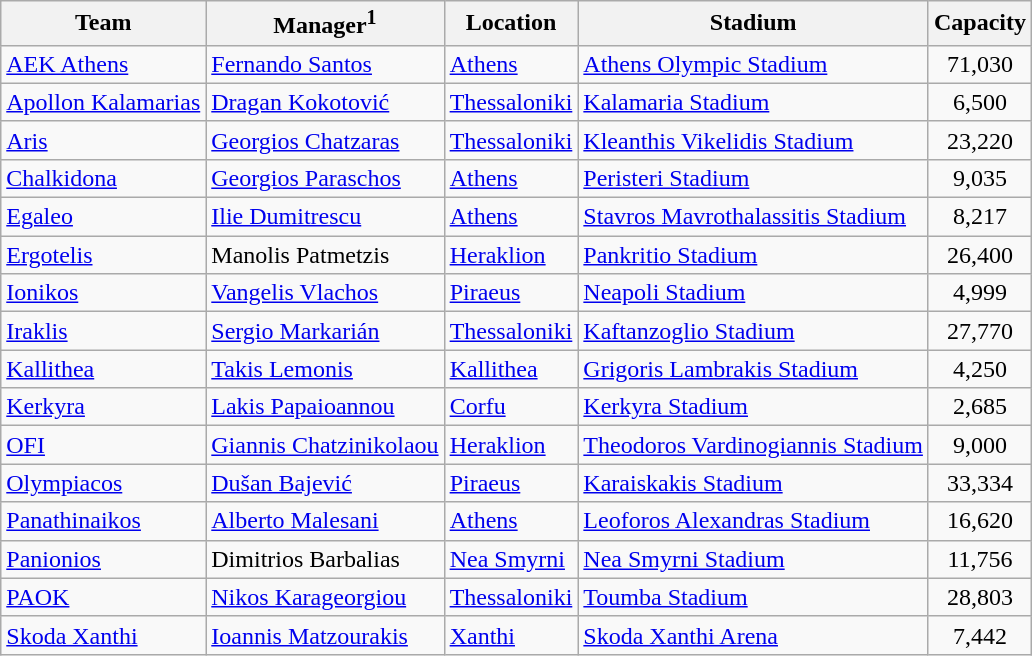<table class="wikitable sortable" style="text-align: left;">
<tr>
<th>Team</th>
<th>Manager<sup>1</sup></th>
<th>Location</th>
<th>Stadium</th>
<th>Capacity</th>
</tr>
<tr>
<td><a href='#'>AEK Athens</a></td>
<td> <a href='#'>Fernando Santos</a></td>
<td><a href='#'>Athens</a></td>
<td><a href='#'>Athens Olympic Stadium</a></td>
<td align="center">71,030</td>
</tr>
<tr>
<td><a href='#'>Apollon Kalamarias</a></td>
<td> <a href='#'>Dragan Kokotović</a></td>
<td><a href='#'>Thessaloniki</a></td>
<td><a href='#'>Kalamaria Stadium</a></td>
<td align="center">6,500</td>
</tr>
<tr>
<td><a href='#'>Aris</a></td>
<td> <a href='#'>Georgios Chatzaras</a></td>
<td><a href='#'>Thessaloniki</a></td>
<td><a href='#'>Kleanthis Vikelidis Stadium</a></td>
<td align="center">23,220</td>
</tr>
<tr>
<td><a href='#'>Chalkidona</a></td>
<td> <a href='#'>Georgios Paraschos</a></td>
<td><a href='#'>Athens</a></td>
<td><a href='#'>Peristeri Stadium</a></td>
<td align="center">9,035</td>
</tr>
<tr>
<td><a href='#'>Egaleo</a></td>
<td> <a href='#'>Ilie Dumitrescu</a></td>
<td><a href='#'>Athens</a></td>
<td><a href='#'>Stavros Mavrothalassitis Stadium</a></td>
<td align="center">8,217</td>
</tr>
<tr>
<td><a href='#'>Ergotelis</a></td>
<td> Manolis Patmetzis</td>
<td><a href='#'>Heraklion</a></td>
<td><a href='#'>Pankritio Stadium</a></td>
<td align="center">26,400</td>
</tr>
<tr>
<td><a href='#'>Ionikos</a></td>
<td> <a href='#'>Vangelis Vlachos</a></td>
<td><a href='#'>Piraeus</a></td>
<td><a href='#'>Neapoli Stadium</a></td>
<td align="center">4,999</td>
</tr>
<tr>
<td><a href='#'>Iraklis</a></td>
<td> <a href='#'>Sergio Markarián</a></td>
<td><a href='#'>Thessaloniki</a></td>
<td><a href='#'>Kaftanzoglio Stadium</a></td>
<td align="center">27,770</td>
</tr>
<tr>
<td><a href='#'>Kallithea</a></td>
<td> <a href='#'>Takis Lemonis</a></td>
<td><a href='#'>Kallithea</a></td>
<td><a href='#'>Grigoris Lambrakis Stadium</a></td>
<td align="center">4,250</td>
</tr>
<tr>
<td><a href='#'>Kerkyra</a></td>
<td> <a href='#'>Lakis Papaioannou</a></td>
<td><a href='#'>Corfu</a></td>
<td><a href='#'>Kerkyra Stadium</a></td>
<td align="center">2,685</td>
</tr>
<tr>
<td><a href='#'>OFI</a></td>
<td> <a href='#'>Giannis Chatzinikolaou</a></td>
<td><a href='#'>Heraklion</a></td>
<td><a href='#'>Theodoros Vardinogiannis Stadium</a></td>
<td align="center">9,000</td>
</tr>
<tr>
<td><a href='#'>Olympiacos</a></td>
<td> <a href='#'>Dušan Bajević</a></td>
<td><a href='#'>Piraeus</a></td>
<td><a href='#'>Karaiskakis Stadium</a></td>
<td align="center">33,334</td>
</tr>
<tr>
<td><a href='#'>Panathinaikos</a></td>
<td> <a href='#'>Alberto Malesani</a></td>
<td><a href='#'>Athens</a></td>
<td><a href='#'>Leoforos Alexandras Stadium</a></td>
<td align="center">16,620</td>
</tr>
<tr>
<td><a href='#'>Panionios</a></td>
<td> Dimitrios Barbalias</td>
<td><a href='#'>Nea Smyrni</a></td>
<td><a href='#'>Nea Smyrni Stadium</a></td>
<td align="center">11,756</td>
</tr>
<tr>
<td><a href='#'>PAOK</a></td>
<td> <a href='#'>Nikos Karageorgiou</a></td>
<td><a href='#'>Thessaloniki</a></td>
<td><a href='#'>Toumba Stadium</a></td>
<td align="center">28,803</td>
</tr>
<tr>
<td><a href='#'>Skoda Xanthi</a></td>
<td> <a href='#'>Ioannis Matzourakis</a></td>
<td><a href='#'>Xanthi</a></td>
<td><a href='#'>Skoda Xanthi Arena</a></td>
<td align="center">7,442</td>
</tr>
</table>
